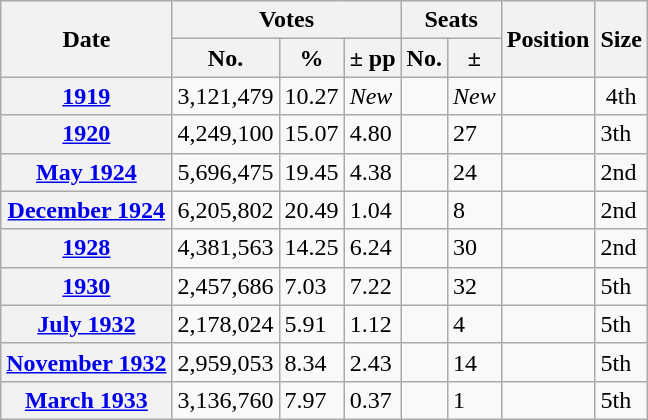<table class=wikitable>
<tr>
<th rowspan="2">Date</th>
<th colspan="3">Votes</th>
<th colspan="2">Seats</th>
<th rowspan="2">Position</th>
<th rowspan="2">Size</th>
</tr>
<tr>
<th>No.</th>
<th>%</th>
<th>± pp</th>
<th>No.</th>
<th>±</th>
</tr>
<tr>
<th><a href='#'>1919</a></th>
<td>3,121,479</td>
<td>10.27</td>
<td><em>New</em></td>
<td></td>
<td><em>New</em></td>
<td></td>
<td align="center">4th</td>
</tr>
<tr>
<th><a href='#'>1920</a></th>
<td>4,249,100</td>
<td>15.07</td>
<td> 4.80</td>
<td></td>
<td> 27</td>
<td></td>
<td> 3th</td>
</tr>
<tr>
<th><a href='#'>May 1924</a></th>
<td>5,696,475</td>
<td>19.45</td>
<td> 4.38</td>
<td></td>
<td> 24</td>
<td></td>
<td> 2nd</td>
</tr>
<tr>
<th><a href='#'>December 1924</a></th>
<td>6,205,802</td>
<td>20.49</td>
<td> 1.04</td>
<td></td>
<td> 8</td>
<td></td>
<td> 2nd</td>
</tr>
<tr>
<th><a href='#'>1928</a></th>
<td>4,381,563</td>
<td>14.25</td>
<td> 6.24</td>
<td></td>
<td> 30</td>
<td></td>
<td> 2nd</td>
</tr>
<tr>
<th><a href='#'>1930</a></th>
<td>2,457,686</td>
<td>7.03</td>
<td> 7.22</td>
<td></td>
<td> 32</td>
<td></td>
<td> 5th</td>
</tr>
<tr>
<th><a href='#'>July 1932</a></th>
<td>2,178,024</td>
<td>5.91</td>
<td> 1.12</td>
<td></td>
<td> 4</td>
<td></td>
<td> 5th</td>
</tr>
<tr>
<th><a href='#'>November 1932</a></th>
<td>2,959,053</td>
<td>8.34</td>
<td> 2.43</td>
<td></td>
<td> 14</td>
<td></td>
<td> 5th</td>
</tr>
<tr>
<th><a href='#'>March 1933</a></th>
<td>3,136,760</td>
<td>7.97</td>
<td> 0.37</td>
<td></td>
<td> 1</td>
<td></td>
<td> 5th</td>
</tr>
</table>
